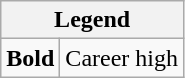<table class="wikitable mw-collapsible mw-collapsed">
<tr>
<th colspan="2">Legend</th>
</tr>
<tr>
<td><strong>Bold</strong></td>
<td>Career high</td>
</tr>
</table>
